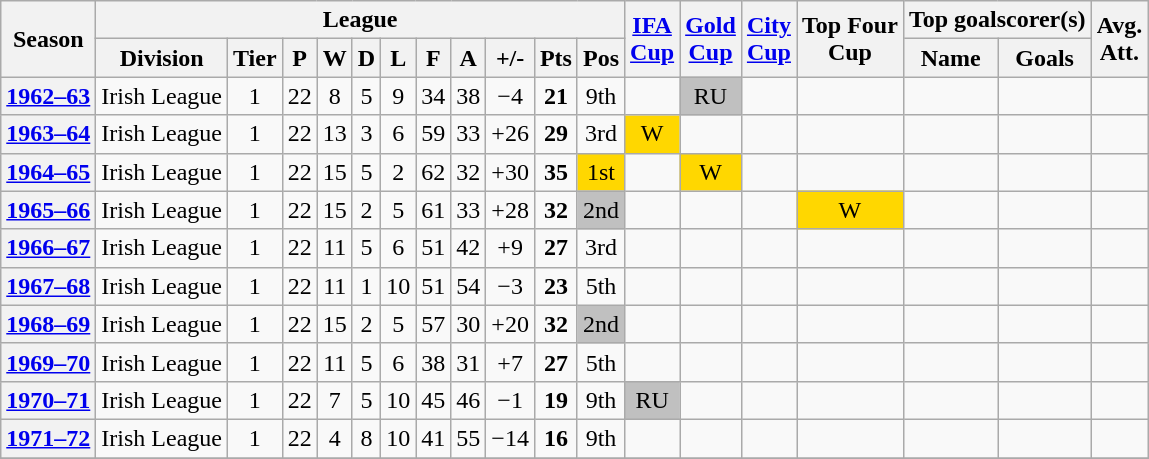<table class="wikitable sortable" style="text-align: center">
<tr>
<th rowspan=2>Season</th>
<th colspan=11>League</th>
<th rowspan=2><a href='#'>IFA <br> Cup</a></th>
<th rowspan=2><a href='#'>Gold <br> Cup</a></th>
<th rowspan=2><a href='#'>City <br>Cup</a></th>
<th rowspan=2>Top Four <br> Cup</th>
<th colspan=2>Top goalscorer(s)</th>
<th rowspan=2>Avg.<br>Att.</th>
</tr>
<tr>
<th>Division</th>
<th>Tier</th>
<th>P</th>
<th>W</th>
<th>D</th>
<th>L</th>
<th>F</th>
<th>A</th>
<th>+/-</th>
<th>Pts</th>
<th>Pos</th>
<th>Name</th>
<th>Goals</th>
</tr>
<tr>
<th><a href='#'>1962–63</a></th>
<td>Irish League</td>
<td>1</td>
<td>22</td>
<td>8</td>
<td>5</td>
<td>9</td>
<td>34</td>
<td>38</td>
<td>−4</td>
<td><strong>21</strong></td>
<td>9th</td>
<td></td>
<td bgcolor="silver">RU</td>
<td></td>
<td></td>
<td></td>
<td></td>
<td></td>
</tr>
<tr>
<th><a href='#'>1963–64</a></th>
<td>Irish League</td>
<td>1</td>
<td>22</td>
<td>13</td>
<td>3</td>
<td>6</td>
<td>59</td>
<td>33</td>
<td>+26</td>
<td><strong>29</strong></td>
<td>3rd</td>
<td bgcolor="gold">W</td>
<td></td>
<td></td>
<td></td>
<td></td>
<td></td>
<td></td>
</tr>
<tr>
<th><a href='#'>1964–65</a></th>
<td>Irish League</td>
<td>1</td>
<td>22</td>
<td>15</td>
<td>5</td>
<td>2</td>
<td>62</td>
<td>32</td>
<td>+30</td>
<td><strong>35</strong></td>
<td bgcolor="gold">1st</td>
<td></td>
<td bgcolor="gold">W</td>
<td></td>
<td></td>
<td></td>
<td></td>
<td></td>
</tr>
<tr>
<th><a href='#'>1965–66</a></th>
<td>Irish League</td>
<td>1</td>
<td>22</td>
<td>15</td>
<td>2</td>
<td>5</td>
<td>61</td>
<td>33</td>
<td>+28</td>
<td><strong>32</strong></td>
<td bgcolor="silver">2nd</td>
<td></td>
<td></td>
<td></td>
<td bgcolor="gold">W</td>
<td></td>
<td></td>
<td></td>
</tr>
<tr>
<th><a href='#'>1966–67</a></th>
<td>Irish League</td>
<td>1</td>
<td>22</td>
<td>11</td>
<td>5</td>
<td>6</td>
<td>51</td>
<td>42</td>
<td>+9</td>
<td><strong>27</strong></td>
<td>3rd</td>
<td></td>
<td></td>
<td></td>
<td></td>
<td></td>
<td></td>
<td></td>
</tr>
<tr>
<th><a href='#'>1967–68</a></th>
<td>Irish League</td>
<td>1</td>
<td>22</td>
<td>11</td>
<td>1</td>
<td>10</td>
<td>51</td>
<td>54</td>
<td>−3</td>
<td><strong>23</strong></td>
<td>5th</td>
<td></td>
<td></td>
<td></td>
<td></td>
<td></td>
<td></td>
<td></td>
</tr>
<tr>
<th><a href='#'>1968–69</a></th>
<td>Irish League</td>
<td>1</td>
<td>22</td>
<td>15</td>
<td>2</td>
<td>5</td>
<td>57</td>
<td>30</td>
<td>+20</td>
<td><strong>32</strong></td>
<td bgcolor="silver">2nd</td>
<td></td>
<td></td>
<td></td>
<td></td>
<td></td>
<td></td>
<td></td>
</tr>
<tr>
<th><a href='#'>1969–70</a></th>
<td>Irish League</td>
<td>1</td>
<td>22</td>
<td>11</td>
<td>5</td>
<td>6</td>
<td>38</td>
<td>31</td>
<td>+7</td>
<td><strong>27</strong></td>
<td>5th</td>
<td></td>
<td></td>
<td></td>
<td></td>
<td></td>
<td></td>
<td></td>
</tr>
<tr>
<th><a href='#'>1970–71</a></th>
<td>Irish League</td>
<td>1</td>
<td>22</td>
<td>7</td>
<td>5</td>
<td>10</td>
<td>45</td>
<td>46</td>
<td>−1</td>
<td><strong>19</strong></td>
<td>9th</td>
<td bgcolor="silver">RU</td>
<td></td>
<td></td>
<td></td>
<td></td>
<td></td>
<td></td>
</tr>
<tr>
<th><a href='#'>1971–72</a></th>
<td>Irish League</td>
<td>1</td>
<td>22</td>
<td>4</td>
<td>8</td>
<td>10</td>
<td>41</td>
<td>55</td>
<td>−14</td>
<td><strong>16</strong></td>
<td>9th</td>
<td></td>
<td></td>
<td></td>
<td></td>
<td></td>
<td></td>
<td></td>
</tr>
<tr>
</tr>
</table>
